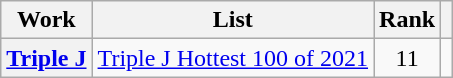<table class="wikitable sortable plainrowheaders" style="text-align:center;">
<tr>
<th>Work</th>
<th>List</th>
<th>Rank</th>
<th></th>
</tr>
<tr>
<th scope="row"><a href='#'>Triple J</a></th>
<td><a href='#'>Triple J Hottest 100 of 2021</a></td>
<td>11</td>
<td></td>
</tr>
</table>
